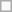<table class=wikitable>
<tr>
<td> </td>
</tr>
</table>
